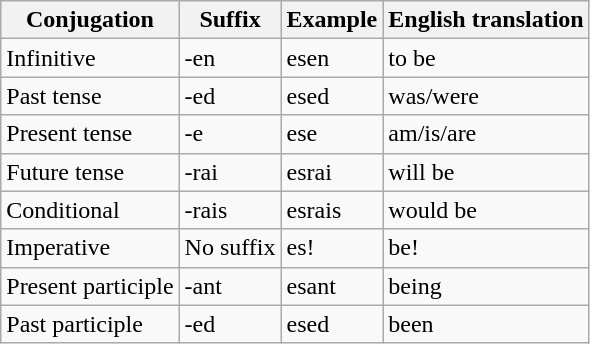<table class="wikitable">
<tr>
<th>Conjugation</th>
<th>Suffix</th>
<th>Example</th>
<th>English translation</th>
</tr>
<tr>
<td>Infinitive</td>
<td>-en</td>
<td>esen</td>
<td>to be</td>
</tr>
<tr>
<td>Past tense</td>
<td>-ed</td>
<td>esed</td>
<td>was/were</td>
</tr>
<tr>
<td>Present tense</td>
<td>-e</td>
<td>ese</td>
<td>am/is/are</td>
</tr>
<tr>
<td>Future tense</td>
<td>-rai</td>
<td>esrai</td>
<td>will be</td>
</tr>
<tr>
<td>Conditional</td>
<td>-rais</td>
<td>esrais</td>
<td>would be</td>
</tr>
<tr>
<td>Imperative</td>
<td>No suffix</td>
<td>es!</td>
<td>be!</td>
</tr>
<tr>
<td>Present participle</td>
<td>-ant</td>
<td>esant</td>
<td>being</td>
</tr>
<tr>
<td>Past participle</td>
<td>-ed</td>
<td>esed</td>
<td>been</td>
</tr>
</table>
